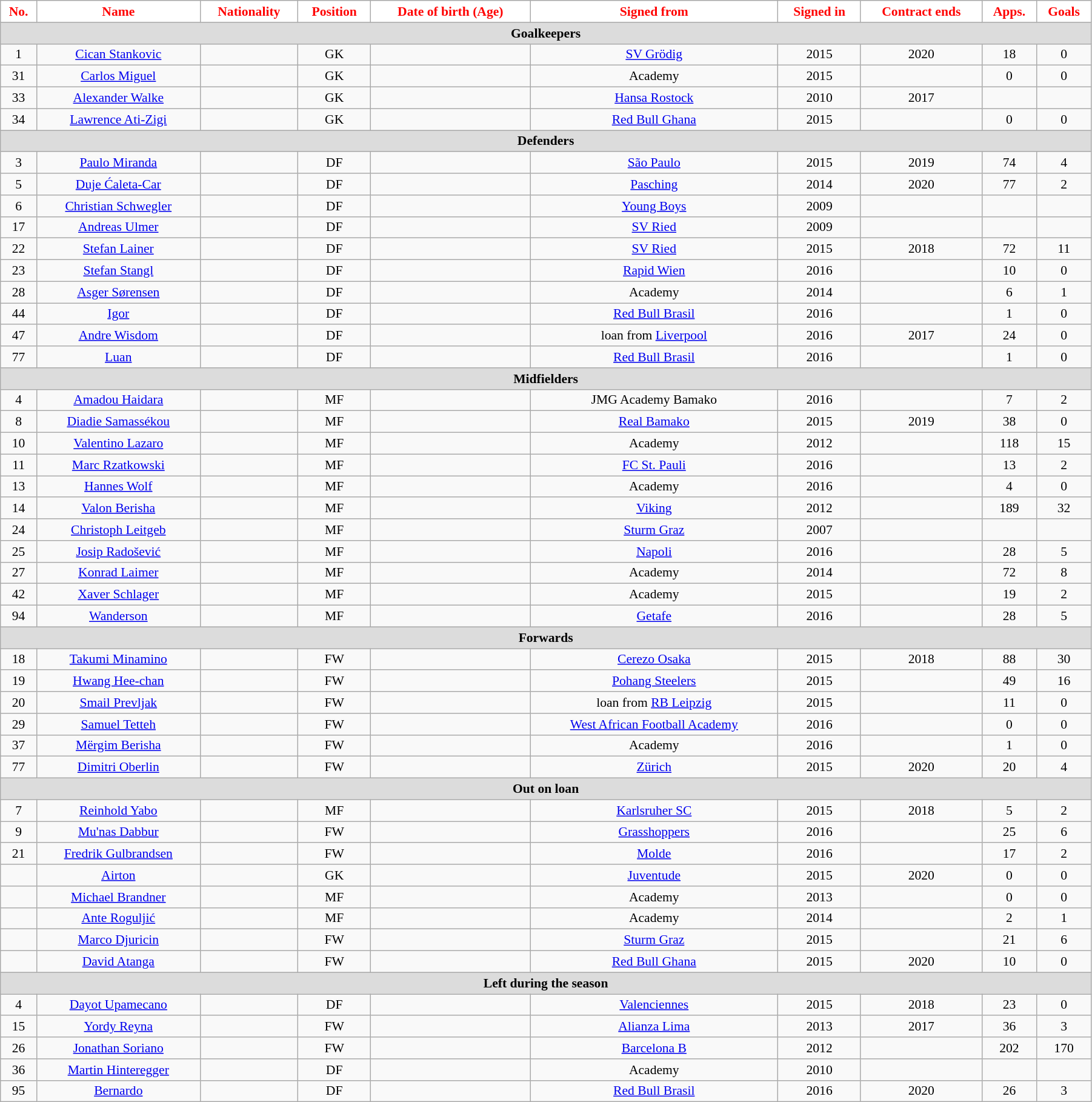<table class="wikitable"  style="text-align:center; font-size:90%; width:95%;">
<tr>
<th style="background:#FFFFFF; color:#FF0000; text-align:center;">No.</th>
<th style="background:#FFFFFF; color:#FF0000; text-align:center;">Name</th>
<th style="background:#FFFFFF; color:#FF0000; text-align:center;">Nationality</th>
<th style="background:#FFFFFF; color:#FF0000; text-align:center;">Position</th>
<th style="background:#FFFFFF; color:#FF0000; text-align:center;">Date of birth (Age)</th>
<th style="background:#FFFFFF; color:#FF0000; text-align:center;">Signed from</th>
<th style="background:#FFFFFF; color:#FF0000; text-align:center;">Signed in</th>
<th style="background:#FFFFFF; color:#FF0000; text-align:center;">Contract ends</th>
<th style="background:#FFFFFF; color:#FF0000; text-align:center;">Apps.</th>
<th style="background:#FFFFFF; color:#FF0000; text-align:center;">Goals</th>
</tr>
<tr>
<th colspan="11"  style="background:#dcdcdc; text-align:center;">Goalkeepers</th>
</tr>
<tr>
<td>1</td>
<td><a href='#'>Cican Stankovic</a></td>
<td></td>
<td>GK</td>
<td></td>
<td><a href='#'>SV Grödig</a></td>
<td>2015</td>
<td>2020</td>
<td>18</td>
<td>0</td>
</tr>
<tr>
<td>31</td>
<td><a href='#'>Carlos Miguel</a></td>
<td></td>
<td>GK</td>
<td></td>
<td>Academy</td>
<td>2015</td>
<td></td>
<td>0</td>
<td>0</td>
</tr>
<tr>
<td>33</td>
<td><a href='#'>Alexander Walke</a></td>
<td></td>
<td>GK</td>
<td></td>
<td><a href='#'>Hansa Rostock</a></td>
<td>2010</td>
<td>2017</td>
<td></td>
<td></td>
</tr>
<tr>
<td>34</td>
<td><a href='#'>Lawrence Ati-Zigi</a></td>
<td></td>
<td>GK</td>
<td></td>
<td><a href='#'>Red Bull Ghana</a></td>
<td>2015</td>
<td></td>
<td>0</td>
<td>0</td>
</tr>
<tr>
<th colspan="11"  style="background:#dcdcdc; text-align:center;">Defenders</th>
</tr>
<tr>
<td>3</td>
<td><a href='#'>Paulo Miranda</a></td>
<td></td>
<td>DF</td>
<td></td>
<td><a href='#'>São Paulo</a></td>
<td>2015</td>
<td>2019</td>
<td>74</td>
<td>4</td>
</tr>
<tr>
<td>5</td>
<td><a href='#'>Duje Ćaleta-Car</a></td>
<td></td>
<td>DF</td>
<td></td>
<td><a href='#'>Pasching</a></td>
<td>2014</td>
<td>2020</td>
<td>77</td>
<td>2</td>
</tr>
<tr>
<td>6</td>
<td><a href='#'>Christian Schwegler</a></td>
<td></td>
<td>DF</td>
<td></td>
<td><a href='#'>Young Boys</a></td>
<td>2009</td>
<td></td>
<td></td>
<td></td>
</tr>
<tr>
<td>17</td>
<td><a href='#'>Andreas Ulmer</a></td>
<td></td>
<td>DF</td>
<td></td>
<td><a href='#'>SV Ried</a></td>
<td>2009</td>
<td></td>
<td></td>
<td></td>
</tr>
<tr>
<td>22</td>
<td><a href='#'>Stefan Lainer</a></td>
<td></td>
<td>DF</td>
<td></td>
<td><a href='#'>SV Ried</a></td>
<td>2015</td>
<td>2018</td>
<td>72</td>
<td>11</td>
</tr>
<tr>
<td>23</td>
<td><a href='#'>Stefan Stangl</a></td>
<td></td>
<td>DF</td>
<td></td>
<td><a href='#'>Rapid Wien</a></td>
<td>2016</td>
<td></td>
<td>10</td>
<td>0</td>
</tr>
<tr>
<td>28</td>
<td><a href='#'>Asger Sørensen</a></td>
<td></td>
<td>DF</td>
<td></td>
<td>Academy</td>
<td>2014</td>
<td></td>
<td>6</td>
<td>1</td>
</tr>
<tr>
<td>44</td>
<td><a href='#'>Igor</a></td>
<td></td>
<td>DF</td>
<td></td>
<td><a href='#'>Red Bull Brasil</a></td>
<td>2016</td>
<td></td>
<td>1</td>
<td>0</td>
</tr>
<tr>
<td>47</td>
<td><a href='#'>Andre Wisdom</a></td>
<td></td>
<td>DF</td>
<td></td>
<td>loan from <a href='#'>Liverpool</a></td>
<td>2016</td>
<td>2017</td>
<td>24</td>
<td>0</td>
</tr>
<tr>
<td>77</td>
<td><a href='#'>Luan</a></td>
<td></td>
<td>DF</td>
<td></td>
<td><a href='#'>Red Bull Brasil</a></td>
<td>2016</td>
<td></td>
<td>1</td>
<td>0</td>
</tr>
<tr>
<th colspan="11"  style="background:#dcdcdc; text-align:center;">Midfielders</th>
</tr>
<tr>
<td>4</td>
<td><a href='#'>Amadou Haidara</a></td>
<td></td>
<td>MF</td>
<td></td>
<td>JMG Academy Bamako</td>
<td>2016</td>
<td></td>
<td>7</td>
<td>2</td>
</tr>
<tr>
<td>8</td>
<td><a href='#'>Diadie Samassékou</a></td>
<td></td>
<td>MF</td>
<td></td>
<td><a href='#'>Real Bamako</a></td>
<td>2015</td>
<td>2019</td>
<td>38</td>
<td>0</td>
</tr>
<tr>
<td>10</td>
<td><a href='#'>Valentino Lazaro</a></td>
<td></td>
<td>MF</td>
<td></td>
<td>Academy</td>
<td>2012</td>
<td></td>
<td>118</td>
<td>15</td>
</tr>
<tr>
<td>11</td>
<td><a href='#'>Marc Rzatkowski</a></td>
<td></td>
<td>MF</td>
<td></td>
<td><a href='#'>FC St. Pauli</a></td>
<td>2016</td>
<td></td>
<td>13</td>
<td>2</td>
</tr>
<tr>
<td>13</td>
<td><a href='#'>Hannes Wolf</a></td>
<td></td>
<td>MF</td>
<td></td>
<td>Academy</td>
<td>2016</td>
<td></td>
<td>4</td>
<td>0</td>
</tr>
<tr>
<td>14</td>
<td><a href='#'>Valon Berisha</a></td>
<td></td>
<td>MF</td>
<td></td>
<td><a href='#'>Viking</a></td>
<td>2012</td>
<td></td>
<td>189</td>
<td>32</td>
</tr>
<tr>
<td>24</td>
<td><a href='#'>Christoph Leitgeb</a></td>
<td></td>
<td>MF</td>
<td></td>
<td><a href='#'>Sturm Graz</a></td>
<td>2007</td>
<td></td>
<td></td>
<td></td>
</tr>
<tr>
<td>25</td>
<td><a href='#'>Josip Radošević</a></td>
<td></td>
<td>MF</td>
<td></td>
<td><a href='#'>Napoli</a></td>
<td>2016</td>
<td></td>
<td>28</td>
<td>5</td>
</tr>
<tr>
<td>27</td>
<td><a href='#'>Konrad Laimer</a></td>
<td></td>
<td>MF</td>
<td></td>
<td>Academy</td>
<td>2014</td>
<td></td>
<td>72</td>
<td>8</td>
</tr>
<tr>
<td>42</td>
<td><a href='#'>Xaver Schlager</a></td>
<td></td>
<td>MF</td>
<td></td>
<td>Academy</td>
<td>2015</td>
<td></td>
<td>19</td>
<td>2</td>
</tr>
<tr>
<td>94</td>
<td><a href='#'>Wanderson</a></td>
<td></td>
<td>MF</td>
<td></td>
<td><a href='#'>Getafe</a></td>
<td>2016</td>
<td></td>
<td>28</td>
<td>5</td>
</tr>
<tr>
<th colspan="11"  style="background:#dcdcdc; text-align:center;">Forwards</th>
</tr>
<tr>
<td>18</td>
<td><a href='#'>Takumi Minamino</a></td>
<td></td>
<td>FW</td>
<td></td>
<td><a href='#'>Cerezo Osaka</a></td>
<td>2015</td>
<td>2018</td>
<td>88</td>
<td>30</td>
</tr>
<tr>
<td>19</td>
<td><a href='#'>Hwang Hee-chan</a></td>
<td></td>
<td>FW</td>
<td></td>
<td><a href='#'>Pohang Steelers</a></td>
<td>2015</td>
<td></td>
<td>49</td>
<td>16</td>
</tr>
<tr>
<td>20</td>
<td><a href='#'>Smail Prevljak</a></td>
<td></td>
<td>FW</td>
<td></td>
<td>loan from <a href='#'>RB Leipzig</a></td>
<td>2015</td>
<td></td>
<td>11</td>
<td>0</td>
</tr>
<tr>
<td>29</td>
<td><a href='#'>Samuel Tetteh</a></td>
<td></td>
<td>FW</td>
<td></td>
<td><a href='#'>West African Football Academy</a></td>
<td>2016</td>
<td></td>
<td>0</td>
<td>0</td>
</tr>
<tr>
<td>37</td>
<td><a href='#'>Mërgim Berisha</a></td>
<td></td>
<td>FW</td>
<td></td>
<td>Academy</td>
<td>2016</td>
<td></td>
<td>1</td>
<td>0</td>
</tr>
<tr>
<td>77</td>
<td><a href='#'>Dimitri Oberlin</a></td>
<td></td>
<td>FW</td>
<td></td>
<td><a href='#'>Zürich</a></td>
<td>2015</td>
<td>2020</td>
<td>20</td>
<td>4</td>
</tr>
<tr>
<th colspan="11"  style="background:#dcdcdc; text-align:center;">Out on loan</th>
</tr>
<tr>
<td>7</td>
<td><a href='#'>Reinhold Yabo</a></td>
<td></td>
<td>MF</td>
<td></td>
<td><a href='#'>Karlsruher SC</a></td>
<td>2015</td>
<td>2018</td>
<td>5</td>
<td>2</td>
</tr>
<tr>
<td>9</td>
<td><a href='#'>Mu'nas Dabbur</a></td>
<td></td>
<td>FW</td>
<td></td>
<td><a href='#'>Grasshoppers</a></td>
<td>2016</td>
<td></td>
<td>25</td>
<td>6</td>
</tr>
<tr>
<td>21</td>
<td><a href='#'>Fredrik Gulbrandsen</a></td>
<td></td>
<td>FW</td>
<td></td>
<td><a href='#'>Molde</a></td>
<td>2016</td>
<td></td>
<td>17</td>
<td>2</td>
</tr>
<tr>
<td></td>
<td><a href='#'>Airton</a></td>
<td></td>
<td>GK</td>
<td></td>
<td><a href='#'>Juventude</a></td>
<td>2015</td>
<td>2020</td>
<td>0</td>
<td>0</td>
</tr>
<tr>
<td></td>
<td><a href='#'>Michael Brandner</a></td>
<td></td>
<td>MF</td>
<td></td>
<td>Academy</td>
<td>2013</td>
<td></td>
<td>0</td>
<td>0</td>
</tr>
<tr>
<td></td>
<td><a href='#'>Ante Roguljić</a></td>
<td></td>
<td>MF</td>
<td></td>
<td>Academy</td>
<td>2014</td>
<td></td>
<td>2</td>
<td>1</td>
</tr>
<tr>
<td></td>
<td><a href='#'>Marco Djuricin</a></td>
<td></td>
<td>FW</td>
<td></td>
<td><a href='#'>Sturm Graz</a></td>
<td>2015</td>
<td></td>
<td>21</td>
<td>6</td>
</tr>
<tr>
<td></td>
<td><a href='#'>David Atanga</a></td>
<td></td>
<td>FW</td>
<td></td>
<td><a href='#'>Red Bull Ghana</a></td>
<td>2015</td>
<td>2020</td>
<td>10</td>
<td>0</td>
</tr>
<tr>
<th colspan="11"  style="background:#dcdcdc; text-align:center;">Left during the season</th>
</tr>
<tr>
<td>4</td>
<td><a href='#'>Dayot Upamecano</a></td>
<td></td>
<td>DF</td>
<td></td>
<td><a href='#'>Valenciennes</a></td>
<td>2015</td>
<td>2018</td>
<td>23</td>
<td>0</td>
</tr>
<tr>
<td>15</td>
<td><a href='#'>Yordy Reyna</a></td>
<td></td>
<td>FW</td>
<td></td>
<td><a href='#'>Alianza Lima</a></td>
<td>2013</td>
<td>2017</td>
<td>36</td>
<td>3</td>
</tr>
<tr>
<td>26</td>
<td><a href='#'>Jonathan Soriano</a></td>
<td></td>
<td>FW</td>
<td></td>
<td><a href='#'>Barcelona B</a></td>
<td>2012</td>
<td></td>
<td>202</td>
<td>170</td>
</tr>
<tr>
<td>36</td>
<td><a href='#'>Martin Hinteregger</a></td>
<td></td>
<td>DF</td>
<td></td>
<td>Academy</td>
<td>2010</td>
<td></td>
<td></td>
<td></td>
</tr>
<tr>
<td>95</td>
<td><a href='#'>Bernardo</a></td>
<td></td>
<td>DF</td>
<td></td>
<td><a href='#'>Red Bull Brasil</a></td>
<td>2016</td>
<td>2020</td>
<td>26</td>
<td>3</td>
</tr>
</table>
